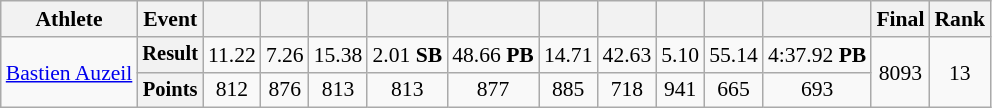<table class="wikitable" style="font-size:90%">
<tr>
<th>Athlete</th>
<th>Event</th>
<th></th>
<th></th>
<th></th>
<th></th>
<th></th>
<th></th>
<th></th>
<th></th>
<th></th>
<th></th>
<th>Final</th>
<th>Rank</th>
</tr>
<tr style=text-align:center>
<td rowspan=2 style=text-align:left><a href='#'>Bastien Auzeil</a></td>
<th style="font-size:95%">Result</th>
<td>11.22</td>
<td>7.26</td>
<td>15.38</td>
<td>2.01 <strong>SB</strong></td>
<td>48.66 <strong>PB</strong></td>
<td>14.71</td>
<td>42.63</td>
<td>5.10</td>
<td>55.14</td>
<td>4:37.92 <strong>PB</strong></td>
<td rowspan=2>8093</td>
<td rowspan=2>13</td>
</tr>
<tr style=text-align:center>
<th style="font-size:95%">Points</th>
<td>812</td>
<td>876</td>
<td>813</td>
<td>813</td>
<td>877</td>
<td>885</td>
<td>718</td>
<td>941</td>
<td>665</td>
<td>693</td>
</tr>
</table>
